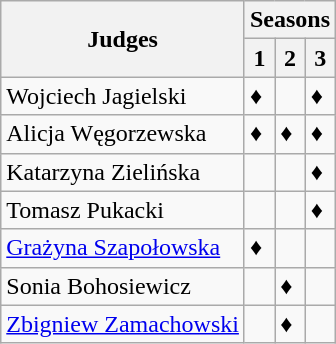<table class="wikitable">
<tr>
<th rowspan="2">Judges</th>
<th colspan="14">Seasons</th>
</tr>
<tr>
<th>1</th>
<th>2</th>
<th>3</th>
</tr>
<tr>
<td>Wojciech Jagielski</td>
<td>♦</td>
<td></td>
<td>♦</td>
</tr>
<tr>
<td>Alicja Węgorzewska</td>
<td>♦</td>
<td>♦</td>
<td>♦</td>
</tr>
<tr>
<td>Katarzyna Zielińska</td>
<td></td>
<td></td>
<td>♦</td>
</tr>
<tr>
<td>Tomasz Pukacki</td>
<td></td>
<td></td>
<td>♦</td>
</tr>
<tr>
<td><a href='#'>Grażyna Szapołowska</a></td>
<td>♦</td>
<td></td>
<td></td>
</tr>
<tr>
<td>Sonia Bohosiewicz</td>
<td></td>
<td>♦</td>
<td></td>
</tr>
<tr>
<td><a href='#'>Zbigniew Zamachowski</a></td>
<td></td>
<td>♦</td>
<td></td>
</tr>
</table>
